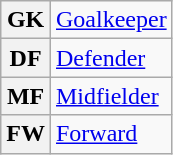<table class="wikitable unsortable">
<tr>
<th scope="row">GK</th>
<td align=center><a href='#'>Goalkeeper</a></td>
</tr>
<tr>
<th scope="row">DF</th>
<td><a href='#'>Defender</a></td>
</tr>
<tr>
<th scope="row">MF</th>
<td><a href='#'>Midfielder</a></td>
</tr>
<tr>
<th scope="row">FW</th>
<td><a href='#'>Forward</a></td>
</tr>
</table>
